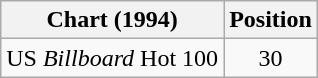<table class="wikitable">
<tr>
<th>Chart (1994)</th>
<th>Position</th>
</tr>
<tr>
<td>US <em>Billboard</em> Hot 100</td>
<td align="center">30</td>
</tr>
</table>
